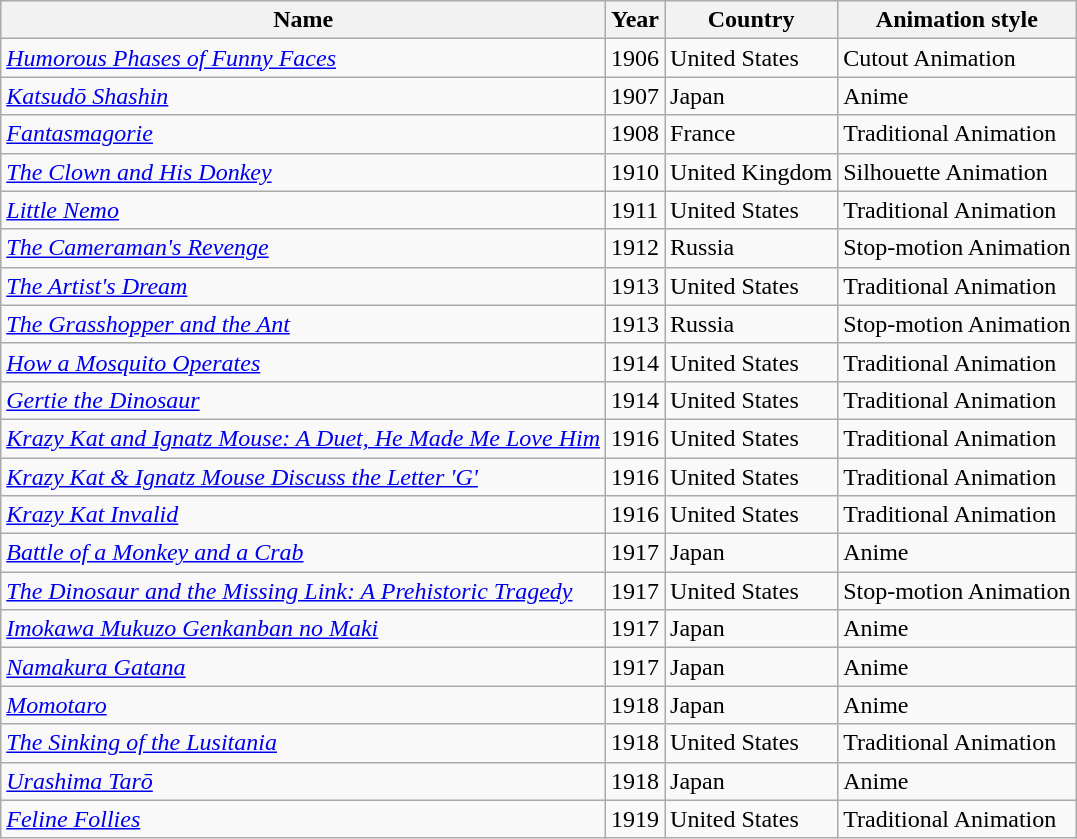<table class="wikitable sortable">
<tr>
<th>Name</th>
<th>Year</th>
<th>Country</th>
<th>Animation style</th>
</tr>
<tr>
<td><em><a href='#'>Humorous Phases of Funny Faces</a></em></td>
<td>1906</td>
<td>United States</td>
<td>Cutout Animation</td>
</tr>
<tr>
<td><em><a href='#'>Katsudō Shashin</a></em></td>
<td>1907</td>
<td>Japan</td>
<td>Anime</td>
</tr>
<tr>
<td><em><a href='#'>Fantasmagorie</a></em></td>
<td>1908</td>
<td>France</td>
<td>Traditional Animation</td>
</tr>
<tr>
<td><em><a href='#'>The Clown and His Donkey</a></em></td>
<td>1910</td>
<td>United Kingdom</td>
<td>Silhouette Animation</td>
</tr>
<tr>
<td><em><a href='#'>Little Nemo</a></em></td>
<td>1911</td>
<td>United States</td>
<td>Traditional Animation</td>
</tr>
<tr>
<td><em><a href='#'>The Cameraman's Revenge</a></em></td>
<td>1912</td>
<td>Russia</td>
<td>Stop-motion Animation</td>
</tr>
<tr>
<td><a href='#'><em>The Artist's Dream</em></a></td>
<td>1913</td>
<td>United States</td>
<td>Traditional Animation</td>
</tr>
<tr>
<td><em><a href='#'>The Grasshopper and the Ant</a></em></td>
<td>1913</td>
<td>Russia</td>
<td>Stop-motion Animation</td>
</tr>
<tr>
<td><em><a href='#'>How a Mosquito Operates</a></em></td>
<td>1914</td>
<td>United States</td>
<td>Traditional Animation</td>
</tr>
<tr>
<td><em><a href='#'>Gertie the Dinosaur</a></em></td>
<td>1914</td>
<td>United States</td>
<td>Traditional Animation</td>
</tr>
<tr>
<td><em><a href='#'>Krazy Kat and Ignatz Mouse: A Duet, He Made Me Love Him</a></em></td>
<td>1916</td>
<td>United States</td>
<td>Traditional Animation</td>
</tr>
<tr>
<td><em><a href='#'>Krazy Kat & Ignatz Mouse Discuss the Letter 'G'</a></em></td>
<td>1916</td>
<td>United States</td>
<td>Traditional Animation</td>
</tr>
<tr>
<td><em><a href='#'>Krazy Kat Invalid</a></em></td>
<td>1916</td>
<td>United States</td>
<td>Traditional Animation</td>
</tr>
<tr>
<td><em><a href='#'>Battle of a Monkey and a Crab</a></em></td>
<td>1917</td>
<td>Japan</td>
<td>Anime</td>
</tr>
<tr>
<td><em><a href='#'>The Dinosaur and the Missing Link: A Prehistoric Tragedy</a></em></td>
<td>1917</td>
<td>United States</td>
<td>Stop-motion Animation</td>
</tr>
<tr>
<td><em><a href='#'>Imokawa Mukuzo Genkanban no Maki</a></em></td>
<td>1917</td>
<td>Japan</td>
<td>Anime</td>
</tr>
<tr>
<td><em><a href='#'>Namakura Gatana</a></em></td>
<td>1917</td>
<td>Japan</td>
<td>Anime</td>
</tr>
<tr>
<td><em><a href='#'>Momotaro</a></em></td>
<td>1918</td>
<td>Japan</td>
<td>Anime</td>
</tr>
<tr>
<td><em><a href='#'>The Sinking of the Lusitania</a></em></td>
<td>1918</td>
<td>United States</td>
<td>Traditional Animation</td>
</tr>
<tr>
<td><em><a href='#'>Urashima Tarō</a></em></td>
<td>1918</td>
<td>Japan</td>
<td>Anime</td>
</tr>
<tr>
<td><em><a href='#'>Feline Follies</a></em></td>
<td>1919</td>
<td>United States</td>
<td>Traditional Animation</td>
</tr>
</table>
